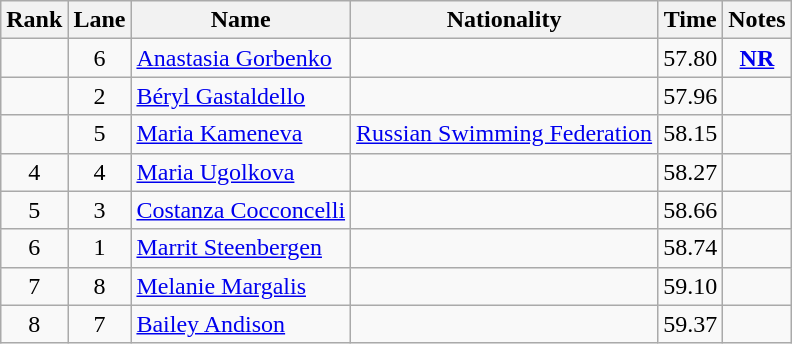<table class="wikitable sortable" style="text-align:center">
<tr>
<th>Rank</th>
<th>Lane</th>
<th>Name</th>
<th>Nationality</th>
<th>Time</th>
<th>Notes</th>
</tr>
<tr>
<td></td>
<td>6</td>
<td align=left><a href='#'>Anastasia Gorbenko</a></td>
<td align=left></td>
<td>57.80</td>
<td><strong><a href='#'>NR</a></strong></td>
</tr>
<tr>
<td></td>
<td>2</td>
<td align=left><a href='#'>Béryl Gastaldello</a></td>
<td align=left></td>
<td>57.96</td>
<td></td>
</tr>
<tr>
<td></td>
<td>5</td>
<td align=left><a href='#'>Maria Kameneva</a></td>
<td align=left><a href='#'>Russian Swimming Federation</a></td>
<td>58.15</td>
<td></td>
</tr>
<tr>
<td>4</td>
<td>4</td>
<td align=left><a href='#'>Maria Ugolkova</a></td>
<td align=left></td>
<td>58.27</td>
<td></td>
</tr>
<tr>
<td>5</td>
<td>3</td>
<td align=left><a href='#'>Costanza Cocconcelli</a></td>
<td align=left></td>
<td>58.66</td>
<td></td>
</tr>
<tr>
<td>6</td>
<td>1</td>
<td align=left><a href='#'>Marrit Steenbergen</a></td>
<td align=left></td>
<td>58.74</td>
<td></td>
</tr>
<tr>
<td>7</td>
<td>8</td>
<td align=left><a href='#'>Melanie Margalis</a></td>
<td align=left></td>
<td>59.10</td>
<td></td>
</tr>
<tr>
<td>8</td>
<td>7</td>
<td align=left><a href='#'>Bailey Andison</a></td>
<td align=left></td>
<td>59.37</td>
<td></td>
</tr>
</table>
